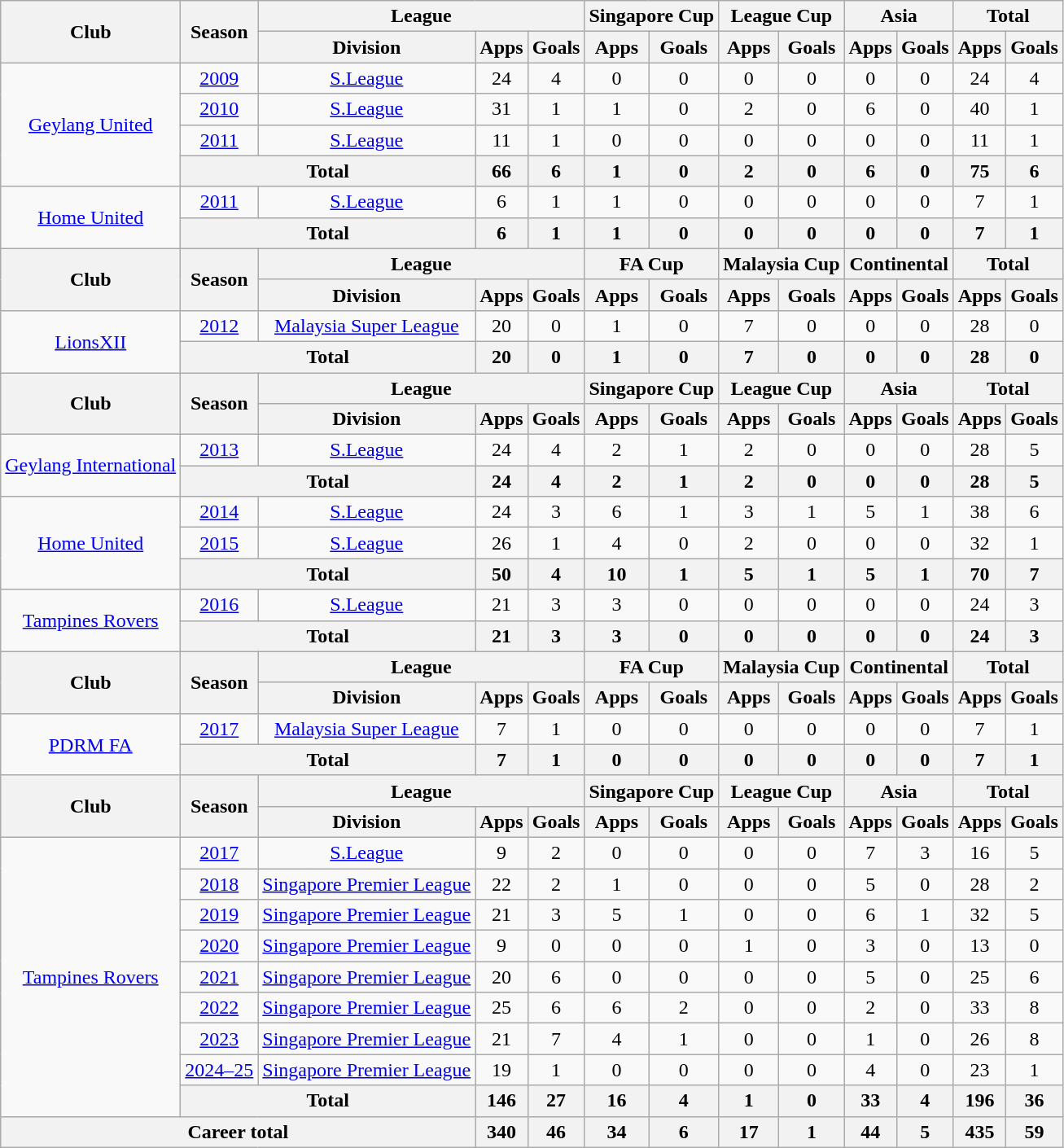<table class="wikitable" style="text-align: center">
<tr>
<th rowspan="2">Club</th>
<th rowspan="2">Season</th>
<th colspan="3">League</th>
<th colspan="2">Singapore Cup</th>
<th colspan="2">League Cup</th>
<th colspan="2">Asia</th>
<th colspan="2">Total</th>
</tr>
<tr>
<th>Division</th>
<th>Apps</th>
<th>Goals</th>
<th>Apps</th>
<th>Goals</th>
<th>Apps</th>
<th>Goals</th>
<th>Apps</th>
<th>Goals</th>
<th>Apps</th>
<th>Goals</th>
</tr>
<tr>
<td rowspan="4"><a href='#'>Geylang United</a></td>
<td><a href='#'>2009</a></td>
<td><a href='#'>S.League</a></td>
<td>24</td>
<td>4</td>
<td>0</td>
<td>0</td>
<td>0</td>
<td>0</td>
<td>0</td>
<td>0</td>
<td>24</td>
<td>4</td>
</tr>
<tr>
<td><a href='#'>2010</a></td>
<td><a href='#'>S.League</a></td>
<td>31</td>
<td>1</td>
<td>1</td>
<td>0</td>
<td>2</td>
<td>0</td>
<td>6</td>
<td>0</td>
<td>40</td>
<td>1</td>
</tr>
<tr>
<td><a href='#'>2011</a></td>
<td><a href='#'>S.League</a></td>
<td>11</td>
<td>1</td>
<td>0</td>
<td>0</td>
<td>0</td>
<td>0</td>
<td>0</td>
<td>0</td>
<td>11</td>
<td>1</td>
</tr>
<tr>
<th colspan=2>Total</th>
<th>66</th>
<th>6</th>
<th>1</th>
<th>0</th>
<th>2</th>
<th>0</th>
<th>6</th>
<th>0</th>
<th>75</th>
<th>6</th>
</tr>
<tr>
<td rowspan="2"><a href='#'>Home United</a></td>
<td><a href='#'>2011</a></td>
<td><a href='#'>S.League</a></td>
<td>6</td>
<td>1</td>
<td>1</td>
<td>0</td>
<td>0</td>
<td>0</td>
<td>0</td>
<td>0</td>
<td>7</td>
<td>1</td>
</tr>
<tr>
<th colspan=2>Total</th>
<th>6</th>
<th>1</th>
<th>1</th>
<th>0</th>
<th>0</th>
<th>0</th>
<th>0</th>
<th>0</th>
<th>7</th>
<th>1</th>
</tr>
<tr>
<th rowspan="2">Club</th>
<th rowspan="2">Season</th>
<th colspan="3">League</th>
<th colspan="2">FA Cup</th>
<th colspan="2">Malaysia Cup</th>
<th colspan="2">Continental</th>
<th colspan="2">Total</th>
</tr>
<tr>
<th>Division</th>
<th>Apps</th>
<th>Goals</th>
<th>Apps</th>
<th>Goals</th>
<th>Apps</th>
<th>Goals</th>
<th>Apps</th>
<th>Goals</th>
<th>Apps</th>
<th>Goals</th>
</tr>
<tr>
<td rowspan="2"><a href='#'>LionsXII</a></td>
<td><a href='#'>2012</a></td>
<td><a href='#'>Malaysia Super League</a></td>
<td>20</td>
<td>0</td>
<td>1</td>
<td>0</td>
<td>7</td>
<td>0</td>
<td>0</td>
<td>0</td>
<td>28</td>
<td>0</td>
</tr>
<tr>
<th colspan=2>Total</th>
<th>20</th>
<th>0</th>
<th>1</th>
<th>0</th>
<th>7</th>
<th>0</th>
<th>0</th>
<th>0</th>
<th>28</th>
<th>0</th>
</tr>
<tr>
<th rowspan="2">Club</th>
<th rowspan="2">Season</th>
<th colspan="3">League</th>
<th colspan="2">Singapore Cup</th>
<th colspan="2">League Cup</th>
<th colspan="2">Asia</th>
<th colspan="2">Total</th>
</tr>
<tr>
<th>Division</th>
<th>Apps</th>
<th>Goals</th>
<th>Apps</th>
<th>Goals</th>
<th>Apps</th>
<th>Goals</th>
<th>Apps</th>
<th>Goals</th>
<th>Apps</th>
<th>Goals</th>
</tr>
<tr>
<td rowspan="2"><a href='#'>Geylang International</a></td>
<td><a href='#'>2013</a></td>
<td><a href='#'>S.League</a></td>
<td>24</td>
<td>4</td>
<td>2</td>
<td>1</td>
<td>2</td>
<td>0</td>
<td>0</td>
<td>0</td>
<td>28</td>
<td>5</td>
</tr>
<tr>
<th colspan=2>Total</th>
<th>24</th>
<th>4</th>
<th>2</th>
<th>1</th>
<th>2</th>
<th>0</th>
<th>0</th>
<th>0</th>
<th>28</th>
<th>5</th>
</tr>
<tr>
<td rowspan="3"><a href='#'>Home United</a></td>
<td><a href='#'>2014</a></td>
<td><a href='#'>S.League</a></td>
<td>24</td>
<td>3</td>
<td>6</td>
<td>1</td>
<td>3</td>
<td>1</td>
<td>5</td>
<td>1</td>
<td>38</td>
<td>6</td>
</tr>
<tr>
<td><a href='#'>2015</a></td>
<td><a href='#'>S.League</a></td>
<td>26</td>
<td>1</td>
<td>4</td>
<td>0</td>
<td>2</td>
<td>0</td>
<td>0</td>
<td>0</td>
<td>32</td>
<td>1</td>
</tr>
<tr>
<th colspan=2>Total</th>
<th>50</th>
<th>4</th>
<th>10</th>
<th>1</th>
<th>5</th>
<th>1</th>
<th>5</th>
<th>1</th>
<th>70</th>
<th>7</th>
</tr>
<tr>
<td rowspan="2"><a href='#'>Tampines Rovers</a></td>
<td><a href='#'>2016</a></td>
<td><a href='#'>S.League</a></td>
<td>21</td>
<td>3</td>
<td>3</td>
<td>0</td>
<td>0</td>
<td>0</td>
<td>0</td>
<td>0</td>
<td>24</td>
<td>3</td>
</tr>
<tr>
<th colspan=2>Total</th>
<th>21</th>
<th>3</th>
<th>3</th>
<th>0</th>
<th>0</th>
<th>0</th>
<th>0</th>
<th>0</th>
<th>24</th>
<th>3</th>
</tr>
<tr>
<th rowspan="2">Club</th>
<th rowspan="2">Season</th>
<th colspan="3">League</th>
<th colspan="2">FA Cup</th>
<th colspan="2">Malaysia Cup</th>
<th colspan="2">Continental</th>
<th colspan="2">Total</th>
</tr>
<tr>
<th>Division</th>
<th>Apps</th>
<th>Goals</th>
<th>Apps</th>
<th>Goals</th>
<th>Apps</th>
<th>Goals</th>
<th>Apps</th>
<th>Goals</th>
<th>Apps</th>
<th>Goals</th>
</tr>
<tr>
<td rowspan="2"><a href='#'>PDRM FA</a></td>
<td><a href='#'>2017</a></td>
<td><a href='#'>Malaysia Super League</a></td>
<td>7</td>
<td>1</td>
<td>0</td>
<td>0</td>
<td>0</td>
<td>0</td>
<td>0</td>
<td>0</td>
<td>7</td>
<td>1</td>
</tr>
<tr>
<th colspan=2>Total</th>
<th>7</th>
<th>1</th>
<th>0</th>
<th>0</th>
<th>0</th>
<th>0</th>
<th>0</th>
<th>0</th>
<th>7</th>
<th>1</th>
</tr>
<tr>
<th rowspan="2">Club</th>
<th rowspan="2">Season</th>
<th colspan="3">League</th>
<th colspan="2">Singapore Cup</th>
<th colspan="2">League Cup</th>
<th colspan="2">Asia</th>
<th colspan="2">Total</th>
</tr>
<tr>
<th>Division</th>
<th>Apps</th>
<th>Goals</th>
<th>Apps</th>
<th>Goals</th>
<th>Apps</th>
<th>Goals</th>
<th>Apps</th>
<th>Goals</th>
<th>Apps</th>
<th>Goals</th>
</tr>
<tr>
<td rowspan="9"><a href='#'>Tampines Rovers</a></td>
<td><a href='#'>2017</a></td>
<td><a href='#'>S.League</a></td>
<td>9</td>
<td>2</td>
<td>0</td>
<td>0</td>
<td>0</td>
<td>0</td>
<td>7</td>
<td>3</td>
<td>16</td>
<td>5</td>
</tr>
<tr>
<td><a href='#'>2018</a></td>
<td><a href='#'>Singapore Premier League</a></td>
<td>22</td>
<td>2</td>
<td>1</td>
<td>0</td>
<td>0</td>
<td>0</td>
<td>5</td>
<td>0</td>
<td>28</td>
<td>2</td>
</tr>
<tr>
<td><a href='#'>2019</a></td>
<td><a href='#'>Singapore Premier League</a></td>
<td>21</td>
<td>3</td>
<td>5</td>
<td>1</td>
<td>0</td>
<td>0</td>
<td>6</td>
<td>1</td>
<td>32</td>
<td>5</td>
</tr>
<tr>
<td><a href='#'>2020</a></td>
<td><a href='#'>Singapore Premier League</a></td>
<td>9</td>
<td>0</td>
<td>0</td>
<td>0</td>
<td>1</td>
<td>0</td>
<td>3</td>
<td>0</td>
<td>13</td>
<td>0</td>
</tr>
<tr>
<td><a href='#'>2021</a></td>
<td><a href='#'>Singapore Premier League</a></td>
<td>20</td>
<td>6</td>
<td>0</td>
<td>0</td>
<td>0</td>
<td>0</td>
<td>5</td>
<td>0</td>
<td>25</td>
<td>6</td>
</tr>
<tr>
<td><a href='#'>2022</a></td>
<td><a href='#'>Singapore Premier League</a></td>
<td>25</td>
<td>6</td>
<td>6</td>
<td>2</td>
<td>0</td>
<td>0</td>
<td>2</td>
<td>0</td>
<td>33</td>
<td>8</td>
</tr>
<tr>
<td><a href='#'>2023</a></td>
<td><a href='#'>Singapore Premier League</a></td>
<td>21</td>
<td>7</td>
<td>4</td>
<td>1</td>
<td>0</td>
<td>0</td>
<td>1</td>
<td>0</td>
<td>26</td>
<td>8</td>
</tr>
<tr>
<td><a href='#'>2024–25</a></td>
<td><a href='#'>Singapore Premier League</a></td>
<td>19</td>
<td>1</td>
<td>0</td>
<td>0</td>
<td>0</td>
<td>0</td>
<td>4</td>
<td>0</td>
<td>23</td>
<td>1</td>
</tr>
<tr>
<th colspan=2>Total</th>
<th>146</th>
<th>27</th>
<th>16</th>
<th>4</th>
<th>1</th>
<th>0</th>
<th>33</th>
<th>4</th>
<th>196</th>
<th>36</th>
</tr>
<tr>
<th colspan=3>Career total</th>
<th>340</th>
<th>46</th>
<th>34</th>
<th>6</th>
<th>17</th>
<th>1</th>
<th>44</th>
<th>5</th>
<th>435</th>
<th>59</th>
</tr>
</table>
